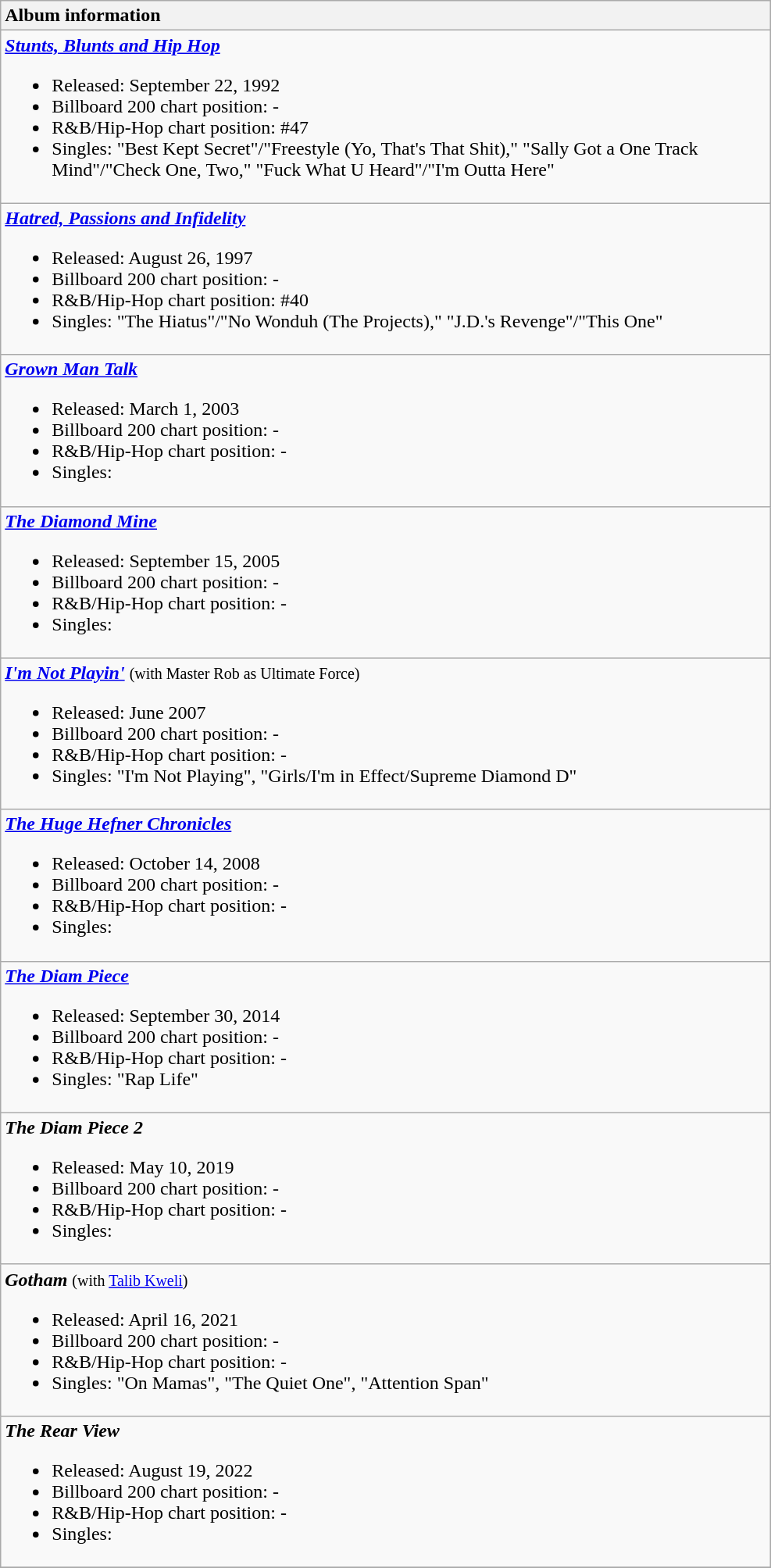<table class="wikitable">
<tr>
<th style="text-align:left; width:650px;">Album information</th>
</tr>
<tr>
<td align="left"><strong><em><a href='#'>Stunts, Blunts and Hip Hop</a></em></strong><br><ul><li>Released: September 22, 1992</li><li>Billboard 200 chart position: -</li><li>R&B/Hip-Hop chart position: #47</li><li>Singles: "Best Kept Secret"/"Freestyle (Yo, That's That Shit)," "Sally Got a One Track Mind"/"Check One, Two," "Fuck What U Heard"/"I'm Outta Here"</li></ul></td>
</tr>
<tr>
<td align="left"><strong><em><a href='#'>Hatred, Passions and Infidelity</a></em></strong><br><ul><li>Released: August 26, 1997</li><li>Billboard 200 chart position: -</li><li>R&B/Hip-Hop chart position: #40</li><li>Singles: "The Hiatus"/"No Wonduh (The Projects)," "J.D.'s Revenge"/"This One"</li></ul></td>
</tr>
<tr>
<td align="left"><strong><em><a href='#'>Grown Man Talk</a></em></strong><br><ul><li>Released: March 1, 2003</li><li>Billboard 200 chart position: -</li><li>R&B/Hip-Hop chart position: -</li><li>Singles:</li></ul></td>
</tr>
<tr>
<td align="left"><strong><em><a href='#'>The Diamond Mine</a></em></strong><br><ul><li>Released: September 15, 2005</li><li>Billboard 200 chart position: -</li><li>R&B/Hip-Hop chart position: -</li><li>Singles:</li></ul></td>
</tr>
<tr>
<td align="left"><strong><em><a href='#'>I'm Not Playin'</a></em></strong> <small>(with Master Rob as Ultimate Force)</small><br><ul><li>Released: June 2007</li><li>Billboard 200 chart position: -</li><li>R&B/Hip-Hop chart position: -</li><li>Singles: "I'm Not Playing", "Girls/I'm in Effect/Supreme Diamond D"</li></ul></td>
</tr>
<tr>
<td align="left"><strong><em><a href='#'>The Huge Hefner Chronicles</a></em></strong><br><ul><li>Released: October 14, 2008</li><li>Billboard 200 chart position: -</li><li>R&B/Hip-Hop chart position: -</li><li>Singles:</li></ul></td>
</tr>
<tr>
<td align="left"><strong><em><a href='#'>The Diam Piece</a></em></strong><br><ul><li>Released: September 30, 2014</li><li>Billboard 200 chart position: -</li><li>R&B/Hip-Hop chart position: -</li><li>Singles: "Rap Life"</li></ul></td>
</tr>
<tr>
<td align="left"><strong><em>The Diam Piece 2</em></strong><br><ul><li>Released: May 10, 2019</li><li>Billboard 200 chart position: -</li><li>R&B/Hip-Hop chart position: -</li><li>Singles:</li></ul></td>
</tr>
<tr>
<td align="left"><strong><em>Gotham</em></strong> <small>(with <a href='#'>Talib Kweli</a>)</small><br><ul><li>Released: April 16, 2021</li><li>Billboard 200 chart position: -</li><li>R&B/Hip-Hop chart position: -</li><li>Singles: "On Mamas", "The Quiet One", "Attention Span"</li></ul></td>
</tr>
<tr>
<td align="left"><strong><em>The Rear View</em></strong><br><ul><li>Released: August 19, 2022</li><li>Billboard 200 chart position: -</li><li>R&B/Hip-Hop chart position: -</li><li>Singles:</li></ul></td>
</tr>
<tr>
</tr>
</table>
